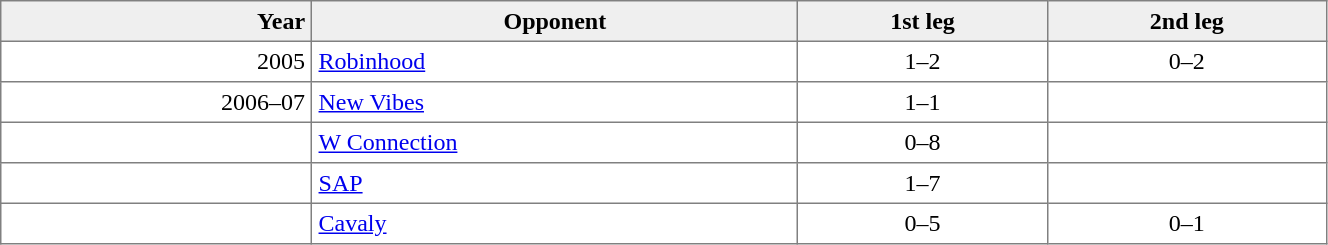<table border="1" cellspacing="0" cellpadding="4"  style="border-collapse:collapse; width:70%;">
<tr style="background:#efefef;">
<th align=right>Year</th>
<th>Opponent</th>
<th>1st leg</th>
<th>2nd leg</th>
</tr>
<tr>
<td align=right>2005</td>
<td> <a href='#'>Robinhood</a></td>
<td align=center>1–2</td>
<td align=center>0–2</td>
</tr>
<tr>
<td align=right>2006–07</td>
<td> <a href='#'>New Vibes</a></td>
<td align=center>1–1</td>
<td></td>
</tr>
<tr>
<td align=right></td>
<td> <a href='#'>W Connection</a></td>
<td align=center>0–8</td>
<td></td>
</tr>
<tr>
<td align=right></td>
<td> <a href='#'>SAP</a></td>
<td align=center>1–7</td>
<td></td>
</tr>
<tr>
<td align=right></td>
<td> <a href='#'>Cavaly</a></td>
<td align=center>0–5</td>
<td align=center>0–1</td>
</tr>
</table>
